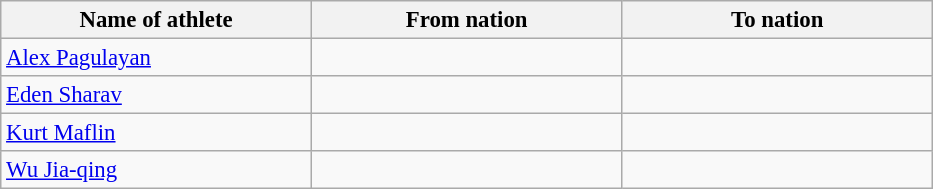<table class="wikitable sortable" style="border-collapse: collapse; font-size: 95%;">
<tr>
<th width=200>Name of athlete</th>
<th width=200>From nation</th>
<th width=200>To nation</th>
</tr>
<tr>
<td><a href='#'>Alex Pagulayan</a></td>
<td></td>
<td></td>
</tr>
<tr>
<td><a href='#'>Eden Sharav</a></td>
<td></td>
<td></td>
</tr>
<tr>
<td><a href='#'>Kurt Maflin</a></td>
<td></td>
<td></td>
</tr>
<tr>
<td><a href='#'>Wu Jia-qing</a></td>
<td></td>
<td></td>
</tr>
</table>
